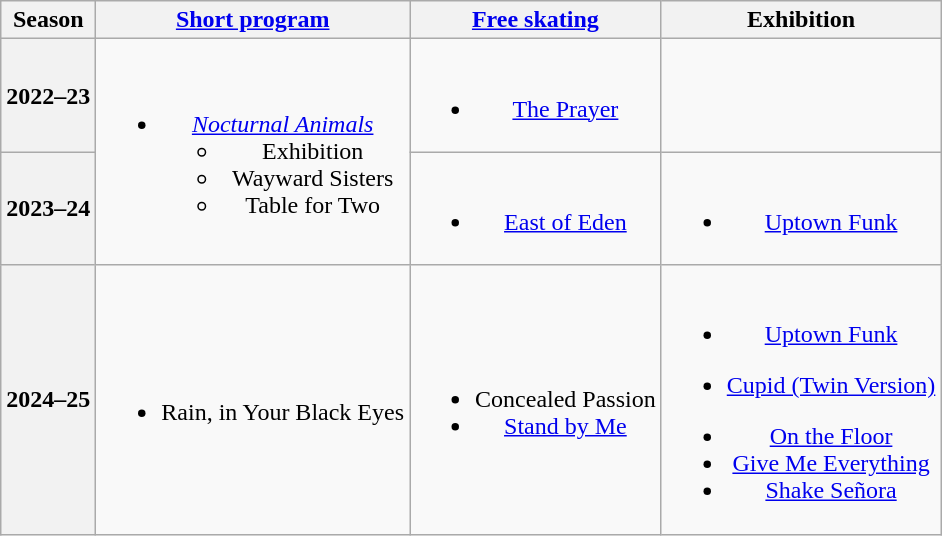<table class="wikitable" style="text-align:center">
<tr>
<th>Season</th>
<th><a href='#'>Short program</a></th>
<th><a href='#'>Free skating</a></th>
<th>Exhibition</th>
</tr>
<tr>
<th>2022–23 <br> </th>
<td rowspan=2><br><ul><li><em><a href='#'>Nocturnal Animals</a></em><ul><li>Exhibition</li><li>Wayward Sisters</li><li>Table for Two <br> </li></ul></li></ul></td>
<td><br><ul><li><a href='#'>The Prayer</a> <br> </li></ul></td>
<td></td>
</tr>
<tr>
<th>2023–24 <br> </th>
<td><br><ul><li><a href='#'>East of Eden</a> <br> </li></ul></td>
<td><br><ul><li><a href='#'>Uptown Funk</a> <br></li></ul></td>
</tr>
<tr>
<th>2024–25 <br> </th>
<td><br><ul><li>Rain, in Your Black Eyes <br> </li></ul></td>
<td><br><ul><li>Concealed Passion <br></li><li><a href='#'>Stand by Me</a> <br> </li></ul></td>
<td><br><ul><li><a href='#'>Uptown Funk</a> <br></li></ul><ul><li><a href='#'>Cupid (Twin Version)</a> <br> </li></ul><ul><li><a href='#'>On the Floor</a> <br> </li><li><a href='#'>Give Me Everything</a> <br> </li><li><a href='#'>Shake Señora</a> <br> </li></ul></td>
</tr>
</table>
